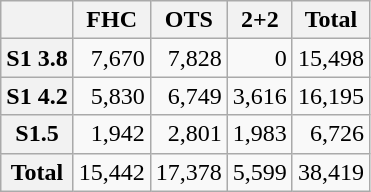<table class="wikitable plainrowheaders" style="text-align:right;">
<tr>
<th></th>
<th>FHC</th>
<th>OTS</th>
<th>2+2</th>
<th>Total</th>
</tr>
<tr>
<th scope="row">S1 3.8</th>
<td>7,670</td>
<td>7,828</td>
<td>0</td>
<td>15,498</td>
</tr>
<tr>
<th scope="row">S1 4.2</th>
<td>5,830</td>
<td>6,749</td>
<td>3,616</td>
<td>16,195</td>
</tr>
<tr>
<th scope="row">S1.5</th>
<td>1,942</td>
<td>2,801</td>
<td>1,983</td>
<td>6,726</td>
</tr>
<tr>
<th scope="row">Total</th>
<td>15,442</td>
<td>17,378</td>
<td>5,599</td>
<td>38,419</td>
</tr>
</table>
